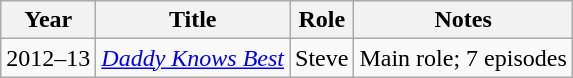<table class="wikitable">
<tr>
<th>Year</th>
<th>Title</th>
<th>Role</th>
<th class="unsortable">Notes</th>
</tr>
<tr>
<td>2012–13</td>
<td><em><a href='#'>Daddy Knows Best</a></em></td>
<td>Steve</td>
<td>Main role; 7 episodes</td>
</tr>
</table>
